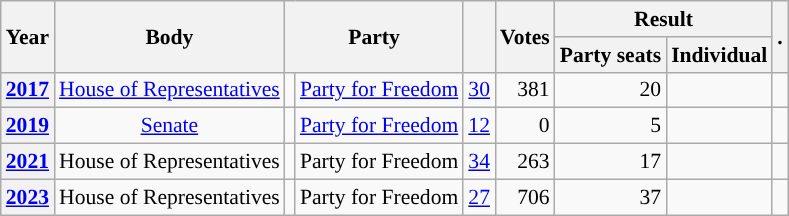<table class="wikitable plainrowheaders sortable" border=2 cellpadding=4 cellspacing=0 style="border: 1px #aaa solid; font-size: 90%; text-align:center;">
<tr>
<th scope="col" rowspan=2>Year</th>
<th scope="col" rowspan=2>Body</th>
<th scope="col" colspan=2 rowspan=2>Party</th>
<th scope="col" rowspan=2></th>
<th scope="col" rowspan=2>Votes</th>
<th scope="colgroup" colspan=2>Result</th>
<th scope="col" rowspan=2 class="unsortable">.</th>
</tr>
<tr>
<th scope="col">Party seats</th>
<th scope="col">Individual</th>
</tr>
<tr>
<th scope="row"><a href='#'>2017</a></th>
<td><a href='#'>House of Representatives</a></td>
<td style="background-color:"></td>
<td><a href='#'>Party for Freedom</a></td>
<td style=text-align:right><a href='#'>30</a></td>
<td style=text-align:right>381</td>
<td style=text-align:right>20</td>
<td></td>
<td></td>
</tr>
<tr>
<th scope="row"><a href='#'>2019</a></th>
<td><a href='#'>Senate</a></td>
<td style="background-color:"></td>
<td><a href='#'>Party for Freedom</a></td>
<td style=text-align:right><a href='#'>12</a></td>
<td style=text-align:right>0</td>
<td style=text-align:right>5</td>
<td></td>
<td></td>
</tr>
<tr>
<th scope="row"><a href='#'>2021</a></th>
<td>House of Representatives</td>
<td style="background-color:"></td>
<td>Party for Freedom</td>
<td style=text-align:right><a href='#'>34</a></td>
<td style=text-align:right>263</td>
<td style=text-align:right>17</td>
<td></td>
<td></td>
</tr>
<tr>
<th scope="row"><a href='#'>2023</a></th>
<td>House of Representatives</td>
<td style="background-color:"></td>
<td>Party for Freedom</td>
<td style=text-align:right><a href='#'>27</a></td>
<td style=text-align:right>706</td>
<td style=text-align:right>37</td>
<td></td>
<td></td>
</tr>
</table>
